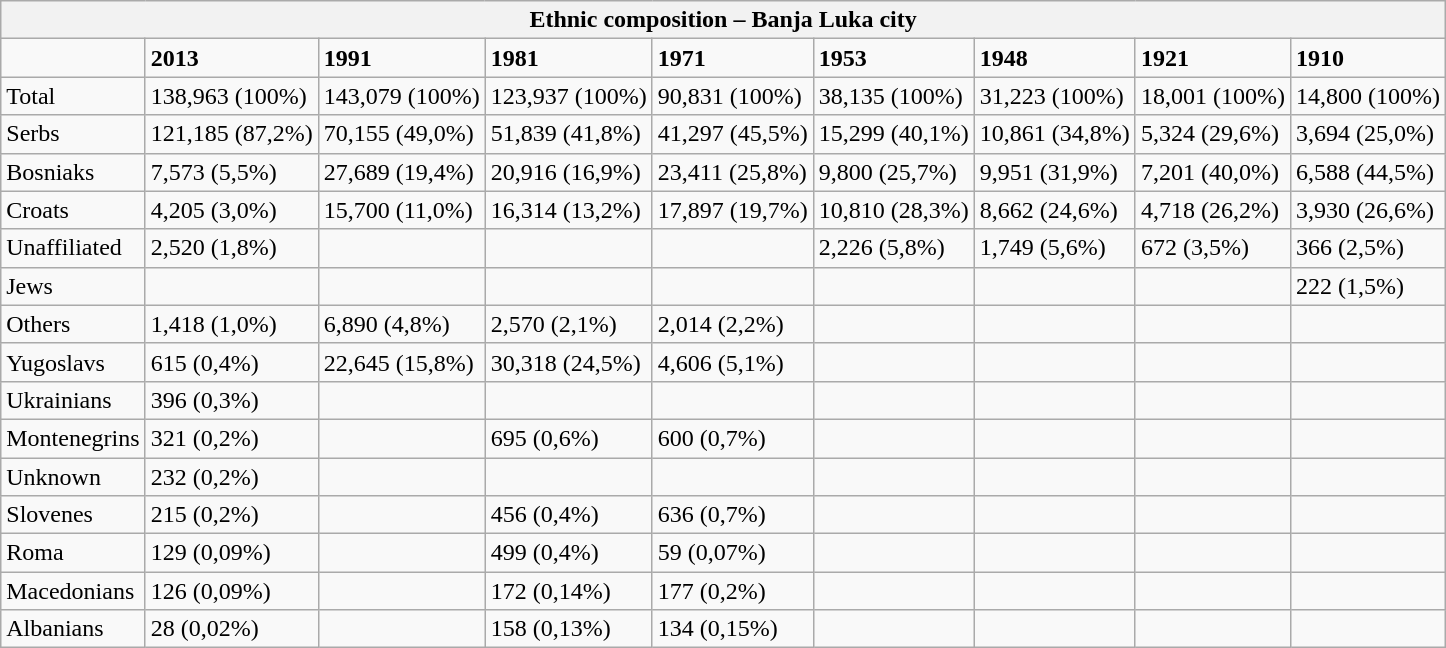<table class="wikitable">
<tr>
<th colspan="9">Ethnic composition – Banja Luka city </th>
</tr>
<tr>
<td></td>
<td><strong>2013</strong></td>
<td><strong>1991</strong></td>
<td><strong>1981</strong></td>
<td><strong>1971</strong></td>
<td><strong>1953</strong></td>
<td><strong>1948</strong></td>
<td><strong>1921</strong></td>
<td><strong>1910</strong></td>
</tr>
<tr>
<td>Total</td>
<td>138,963 (100%)</td>
<td>143,079 (100%)</td>
<td>123,937 (100%)</td>
<td>90,831 (100%)</td>
<td>38,135 (100%)</td>
<td>31,223 (100%)</td>
<td>18,001 (100%)</td>
<td>14,800 (100%)</td>
</tr>
<tr>
<td>Serbs</td>
<td>121,185 (87,2%)</td>
<td>70,155 (49,0%)</td>
<td>51,839 (41,8%)</td>
<td>41,297 (45,5%)</td>
<td>15,299 (40,1%)</td>
<td>10,861 (34,8%)</td>
<td>5,324 (29,6%)</td>
<td>3,694 (25,0%)</td>
</tr>
<tr>
<td>Bosniaks</td>
<td>7,573 (5,5%)</td>
<td>27,689 (19,4%)</td>
<td>20,916 (16,9%)</td>
<td>23,411 (25,8%)</td>
<td>9,800 (25,7%)</td>
<td>9,951 (31,9%)</td>
<td>7,201 (40,0%)</td>
<td>6,588 (44,5%)</td>
</tr>
<tr>
<td>Croats</td>
<td>4,205 (3,0%)</td>
<td>15,700 (11,0%)</td>
<td>16,314 (13,2%)</td>
<td>17,897 (19,7%)</td>
<td>10,810 (28,3%)</td>
<td>8,662 (24,6%)</td>
<td>4,718 (26,2%)</td>
<td>3,930 (26,6%)</td>
</tr>
<tr>
<td>Unaffiliated</td>
<td>2,520 (1,8%)</td>
<td></td>
<td></td>
<td></td>
<td>2,226 (5,8%)</td>
<td>1,749 (5,6%)</td>
<td>672 (3,5%)</td>
<td>366 (2,5%)</td>
</tr>
<tr>
<td>Jews</td>
<td></td>
<td></td>
<td></td>
<td></td>
<td></td>
<td></td>
<td></td>
<td>222 (1,5%)</td>
</tr>
<tr>
<td>Others</td>
<td>1,418 (1,0%)</td>
<td>6,890 (4,8%)</td>
<td>2,570 (2,1%)</td>
<td>2,014 (2,2%)</td>
<td></td>
<td></td>
<td></td>
<td></td>
</tr>
<tr>
<td>Yugoslavs</td>
<td>615 (0,4%)</td>
<td>22,645 (15,8%)</td>
<td>30,318 (24,5%)</td>
<td>4,606 (5,1%)</td>
<td></td>
<td></td>
<td></td>
<td></td>
</tr>
<tr>
<td>Ukrainians</td>
<td>396 (0,3%)</td>
<td></td>
<td></td>
<td></td>
<td></td>
<td></td>
<td></td>
<td></td>
</tr>
<tr>
<td>Montenegrins</td>
<td>321 (0,2%)</td>
<td></td>
<td>695 (0,6%)</td>
<td>600 (0,7%)</td>
<td></td>
<td></td>
<td></td>
<td></td>
</tr>
<tr>
<td>Unknown</td>
<td>232 (0,2%)</td>
<td></td>
<td></td>
<td></td>
<td></td>
<td></td>
<td></td>
<td></td>
</tr>
<tr>
<td>Slovenes</td>
<td>215 (0,2%)</td>
<td></td>
<td>456 (0,4%)</td>
<td>636 (0,7%)</td>
<td></td>
<td></td>
<td></td>
<td></td>
</tr>
<tr>
<td>Roma</td>
<td>129 (0,09%)</td>
<td></td>
<td>499 (0,4%)</td>
<td>59 (0,07%)</td>
<td></td>
<td></td>
<td></td>
<td></td>
</tr>
<tr>
<td>Macedonians</td>
<td>126 (0,09%)</td>
<td></td>
<td>172 (0,14%)</td>
<td>177 (0,2%)</td>
<td></td>
<td></td>
<td></td>
<td></td>
</tr>
<tr>
<td>Albanians</td>
<td>28 (0,02%)</td>
<td></td>
<td>158 (0,13%)</td>
<td>134 (0,15%)</td>
<td></td>
<td></td>
<td></td>
<td></td>
</tr>
</table>
